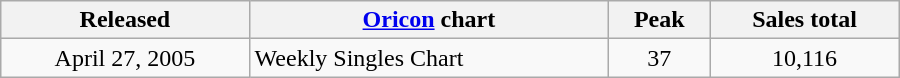<table class="wikitable" style="width:600px;">
<tr>
<th style="text-align:center;">Released</th>
<th style="text-align:center;"><a href='#'>Oricon</a> chart</th>
<th style="text-align:center;">Peak</th>
<th style="text-align:center;">Sales total</th>
</tr>
<tr>
<td style="text-align:center;" rowspan="4">April 27, 2005</td>
<td align="left">Weekly Singles Chart</td>
<td style="text-align:center;">37</td>
<td style="text-align:center;" rowspan="2">10,116</td>
</tr>
</table>
